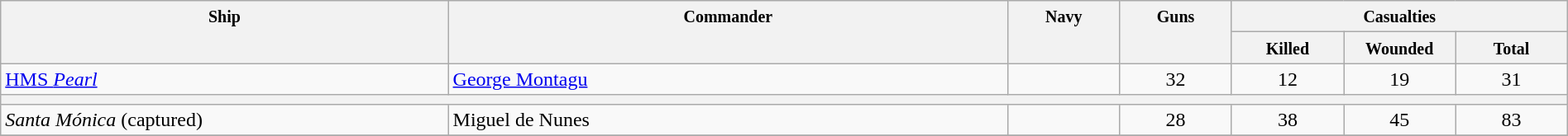<table class="wikitable" width=100%>
<tr valign="top">
<th width=20%; align= center rowspan=2><small> Ship </small></th>
<th width=25%; align= center rowspan=2><small> Commander </small></th>
<th width=5%; align= center rowspan=2><small> Navy </small></th>
<th width=5%; align= center rowspan=2><small> Guns </small></th>
<th width=15%; align= center colspan=3><small> Casualties</small></th>
</tr>
<tr valign="top">
<th width=5%; align= center><small> Killed </small></th>
<th width=5%; align= center><small> Wounded </small></th>
<th width=5%; align= center><small> Total</small></th>
</tr>
<tr valign="top">
<td align= left><a href='#'>HMS <em>Pearl</em></a></td>
<td align= left><a href='#'>George Montagu</a></td>
<td align= center></td>
<td align= center>32</td>
<td align= center>12</td>
<td align= center>19</td>
<td align= center>31</td>
</tr>
<tr valign="top">
<th colspan="10" bgcolor="white"></th>
</tr>
<tr valign="top">
<td align= left><em>Santa Mónica</em> (captured)</td>
<td align= left>Miguel de Nunes</td>
<td align= center></td>
<td align= center>28</td>
<td align= center>38</td>
<td align= center>45</td>
<td align= center>83</td>
</tr>
<tr valign="top">
</tr>
</table>
